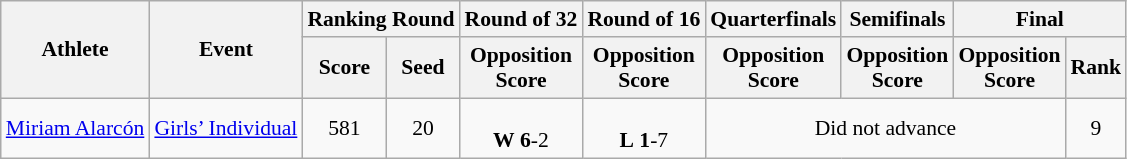<table class="wikitable" border="1" style="font-size:90%">
<tr>
<th rowspan=2>Athlete</th>
<th rowspan=2>Event</th>
<th colspan=2>Ranking Round</th>
<th>Round of 32</th>
<th>Round of 16</th>
<th>Quarterfinals</th>
<th>Semifinals</th>
<th colspan=2>Final</th>
</tr>
<tr>
<th>Score</th>
<th>Seed</th>
<th>Opposition<br>Score</th>
<th>Opposition<br>Score</th>
<th>Opposition<br>Score</th>
<th>Opposition<br>Score</th>
<th>Opposition<br>Score</th>
<th>Rank</th>
</tr>
<tr>
<td><a href='#'>Miriam Alarcón</a></td>
<td><a href='#'>Girls’ Individual</a></td>
<td align=center>581</td>
<td align=center>20</td>
<td align=center> <br> <strong>W</strong> <strong>6</strong>-2</td>
<td align=center> <br> <strong>L</strong> <strong>1</strong>-7</td>
<td colspan=3 align=center>Did not advance</td>
<td align=center>9</td>
</tr>
</table>
